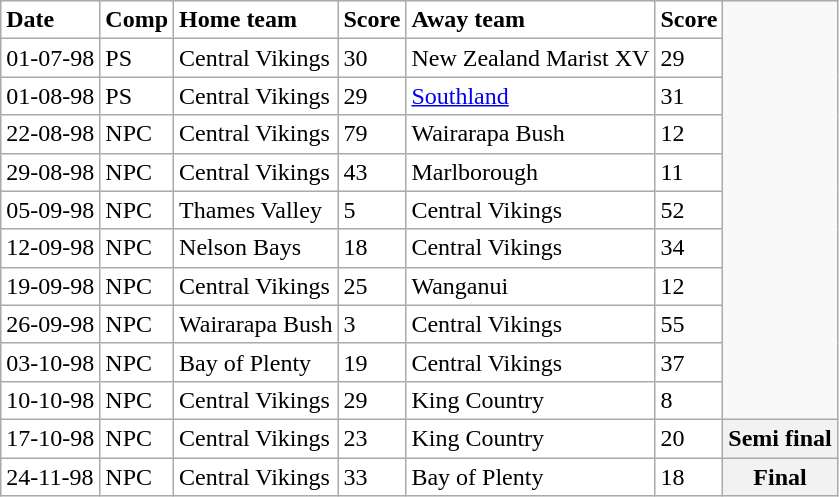<table class="wikitable">
<tr bgcolor="#FFFFFF">
<td><strong>Date</strong></td>
<td><strong>Comp</strong></td>
<td><strong>Home team</strong></td>
<td><strong>Score</strong></td>
<td><strong>Away team</strong></td>
<td><strong>Score</strong></td>
</tr>
<tr bgcolor="#FFFFFF">
<td>01-07-98</td>
<td>PS</td>
<td> Central Vikings</td>
<td>30</td>
<td> New Zealand Marist XV</td>
<td>29</td>
</tr>
<tr bgcolor="#FFFFFF">
<td>01-08-98</td>
<td>PS</td>
<td> Central Vikings</td>
<td>29</td>
<td> <a href='#'>Southland</a></td>
<td>31</td>
</tr>
<tr bgcolor="#FFFFFF">
<td>22-08-98</td>
<td>NPC</td>
<td> Central Vikings</td>
<td>79</td>
<td> Wairarapa Bush</td>
<td>12</td>
</tr>
<tr bgcolor="#FFFFFF">
<td>29-08-98</td>
<td>NPC</td>
<td> Central Vikings</td>
<td>43</td>
<td> Marlborough</td>
<td>11</td>
</tr>
<tr bgcolor="#FFFFFF">
<td>05-09-98</td>
<td>NPC</td>
<td> Thames Valley</td>
<td>5</td>
<td> Central Vikings</td>
<td>52</td>
</tr>
<tr bgcolor="#FFFFFF">
<td>12-09-98</td>
<td>NPC</td>
<td> Nelson Bays</td>
<td>18</td>
<td> Central Vikings</td>
<td>34</td>
</tr>
<tr bgcolor="#FFFFFF">
<td>19-09-98</td>
<td>NPC</td>
<td> Central Vikings</td>
<td>25</td>
<td> Wanganui</td>
<td>12</td>
</tr>
<tr bgcolor="#FFFFFF">
<td>26-09-98</td>
<td>NPC</td>
<td> Wairarapa Bush</td>
<td>3</td>
<td> Central Vikings</td>
<td>55</td>
</tr>
<tr bgcolor="#FFFFFF">
<td>03-10-98</td>
<td>NPC</td>
<td> Bay of Plenty</td>
<td>19</td>
<td> Central Vikings</td>
<td>37</td>
</tr>
<tr bgcolor="#FFFFFF">
<td>10-10-98</td>
<td>NPC</td>
<td> Central Vikings</td>
<td>29</td>
<td> King Country</td>
<td>8</td>
</tr>
<tr bgcolor="#FFFFFF">
<td>17-10-98</td>
<td>NPC</td>
<td> Central Vikings</td>
<td>23</td>
<td> King Country</td>
<td>20</td>
<th>Semi final</th>
</tr>
<tr bgcolor="#FFFFFF">
<td>24-11-98</td>
<td>NPC</td>
<td> Central Vikings</td>
<td>33</td>
<td> Bay of Plenty</td>
<td>18</td>
<th>Final</th>
</tr>
</table>
